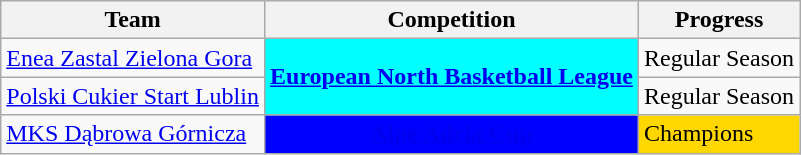<table class="wikitable sortable">
<tr>
<th>Team</th>
<th>Competition</th>
<th>Progress</th>
</tr>
<tr>
<td><a href='#'>Enea Zastal Zielona Gora</a></td>
<td rowspan="2" style="background-color:cyan;color:white;text-align:center"><strong><a href='#'><span>European North Basketball League</span></a></strong></td>
<td>Regular Season</td>
</tr>
<tr>
<td><a href='#'>Polski Cukier Start Lublin</a></td>
<td>Regular Season</td>
</tr>
<tr>
<td><a href='#'>MKS Dąbrowa Górnicza</a></td>
<td rowspan="1" style="background-color:blue;color:white;text-align:center"><strong><a href='#'><span>Alpe Adria Cup</span></a></strong></td>
<td style="background:gold">Champions</td>
</tr>
</table>
